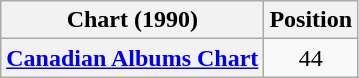<table class="wikitable sortable plainrowheaders" style="text-align:center;">
<tr>
<th scope="col">Chart (1990)</th>
<th scope="col">Position</th>
</tr>
<tr>
<th scope="row"><a href='#'>Canadian Albums Chart</a></th>
<td>44</td>
</tr>
</table>
